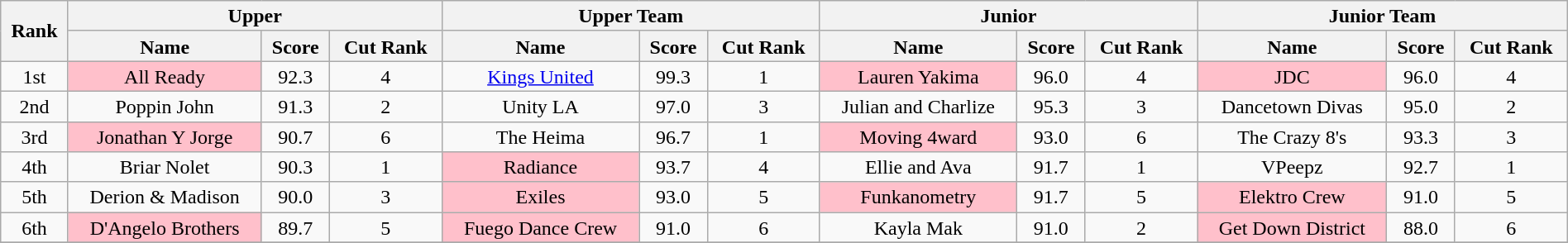<table class="wikitable" style="text-align:center; line-height:17px; width:100%;">
<tr>
<th scope="col" rowspan="2">Rank</th>
<th scope="col" colspan="3">Upper</th>
<th scope="col" colspan="3">Upper Team</th>
<th scope="col" colspan="3">Junior</th>
<th scope="col" colspan="3">Junior Team</th>
</tr>
<tr>
<th scope="col">Name</th>
<th scope="col">Score</th>
<th scope="col">Cut Rank</th>
<th scope="col">Name</th>
<th scope="col">Score</th>
<th scope="col">Cut Rank</th>
<th scope="col">Name</th>
<th scope="col">Score</th>
<th scope="col">Cut Rank</th>
<th scope="col">Name</th>
<th scope="col">Score</th>
<th scope="col">Cut Rank</th>
</tr>
<tr>
<td>1st</td>
<td bgcolor=Pink>All Ready</td>
<td>92.3</td>
<td>4</td>
<td><a href='#'>Kings United</a></td>
<td>99.3</td>
<td>1</td>
<td bgcolor=Pink>Lauren Yakima</td>
<td>96.0</td>
<td>4</td>
<td bgcolor=pink>JDC</td>
<td>96.0</td>
<td>4</td>
</tr>
<tr>
<td>2nd</td>
<td>Poppin John</td>
<td>91.3</td>
<td>2</td>
<td>Unity LA</td>
<td>97.0</td>
<td>3</td>
<td>Julian and Charlize</td>
<td>95.3</td>
<td>3</td>
<td>Dancetown Divas</td>
<td>95.0</td>
<td>2</td>
</tr>
<tr>
<td>3rd</td>
<td bgcolor=pink>Jonathan Y Jorge</td>
<td>90.7</td>
<td>6</td>
<td>The Heima</td>
<td>96.7</td>
<td>1</td>
<td bgcolor=pink>Moving 4ward</td>
<td>93.0</td>
<td>6</td>
<td>The Crazy 8's</td>
<td>93.3</td>
<td>3</td>
</tr>
<tr>
<td>4th</td>
<td>Briar Nolet</td>
<td>90.3</td>
<td>1</td>
<td bgcolor=pink>Radiance</td>
<td>93.7</td>
<td>4</td>
<td>Ellie and Ava</td>
<td>91.7</td>
<td>1</td>
<td>VPeepz</td>
<td>92.7</td>
<td>1</td>
</tr>
<tr>
<td>5th</td>
<td>Derion & Madison</td>
<td>90.0</td>
<td>3</td>
<td bgcolor=pink>Exiles</td>
<td>93.0</td>
<td>5</td>
<td bgcolor=pink>Funkanometry</td>
<td>91.7</td>
<td>5</td>
<td bgcolor=pink>Elektro Crew</td>
<td>91.0</td>
<td>5</td>
</tr>
<tr>
<td>6th</td>
<td bgcolor=Pink>D'Angelo Brothers</td>
<td>89.7</td>
<td>5</td>
<td bgcolor=pink>Fuego Dance Crew</td>
<td>91.0</td>
<td>6</td>
<td>Kayla Mak</td>
<td>91.0</td>
<td>2</td>
<td bgcolor=pink>Get Down District</td>
<td>88.0</td>
<td>6</td>
</tr>
<tr>
</tr>
</table>
